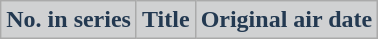<table class="wikitable plainrowheaders">
<tr bgcolor="#CCCCCC">
<th style="background:#d0d1d2; color:#233951;">No. in series</th>
<th style="background:#d0d1d2; color:#233951;">Title</th>
<th style="background:#d0d1d2; color:#233951;">Original air date<br>


















</th>
</tr>
</table>
